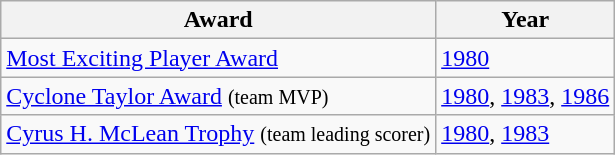<table class="wikitable" border="1">
<tr>
<th>Award</th>
<th>Year</th>
</tr>
<tr>
<td><a href='#'>Most Exciting Player Award</a></td>
<td><a href='#'>1980</a></td>
</tr>
<tr>
<td><a href='#'>Cyclone Taylor Award</a> <small>(team MVP)</small></td>
<td><a href='#'>1980</a>, <a href='#'>1983</a>, <a href='#'>1986</a></td>
</tr>
<tr>
<td><a href='#'>Cyrus H. McLean Trophy</a> <small>(team leading scorer)</small></td>
<td><a href='#'>1980</a>, <a href='#'>1983</a></td>
</tr>
</table>
